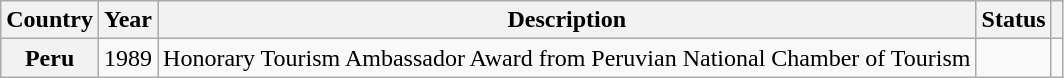<table class="wikitable sortable plainrowheaders">
<tr>
<th scope="col">Country</th>
<th scope="col">Year</th>
<th scope="col">Description</th>
<th scope="col">Status</th>
<th scope="col" class="unsortable"></th>
</tr>
<tr>
<th scope="row">Peru</th>
<td>1989</td>
<td>Honorary Tourism Ambassador Award from Peruvian National Chamber of Tourism</td>
<td></td>
<td style="text-align:center;"></td>
</tr>
</table>
